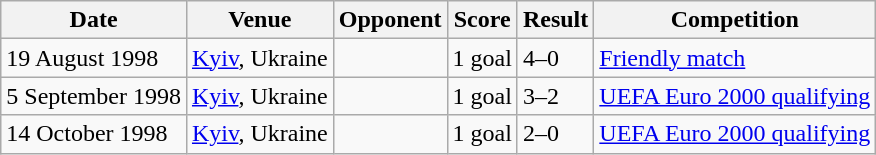<table class="wikitable">
<tr>
<th>Date</th>
<th>Venue</th>
<th>Opponent</th>
<th>Score</th>
<th>Result</th>
<th>Competition</th>
</tr>
<tr>
<td>19 August 1998</td>
<td><a href='#'>Kyiv</a>, Ukraine</td>
<td></td>
<td>1 goal</td>
<td>4–0</td>
<td><a href='#'>Friendly match</a></td>
</tr>
<tr>
<td>5 September 1998</td>
<td><a href='#'>Kyiv</a>, Ukraine</td>
<td></td>
<td>1 goal</td>
<td>3–2</td>
<td><a href='#'>UEFA Euro 2000 qualifying</a></td>
</tr>
<tr>
<td>14 October 1998</td>
<td><a href='#'>Kyiv</a>, Ukraine</td>
<td></td>
<td>1 goal</td>
<td>2–0</td>
<td><a href='#'>UEFA Euro 2000 qualifying</a></td>
</tr>
</table>
